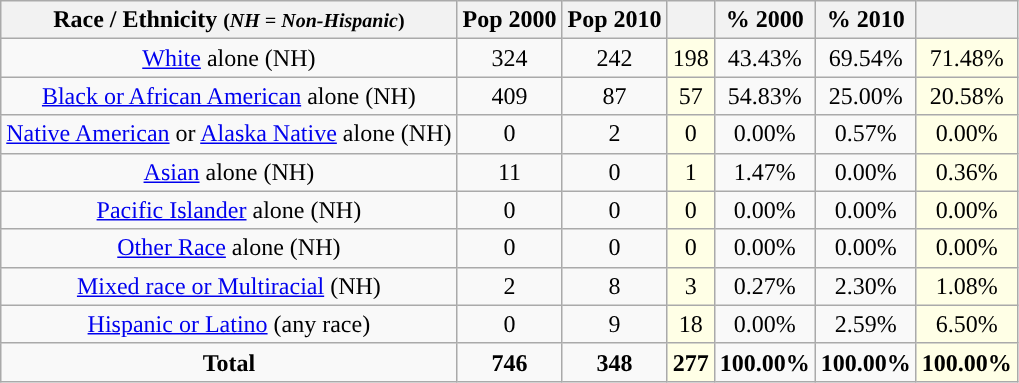<table class="wikitable" style="text-align:center;">
<tr>
<th>Race / Ethnicity <small>(<em>NH = Non-Hispanic</em>)</small></th>
<th>Pop 2000</th>
<th>Pop 2010</th>
<th></th>
<th>% 2000</th>
<th>% 2010</th>
<th></th>
</tr>
<tr>
<td><a href='#'>White</a> alone (NH)</td>
<td>324</td>
<td>242</td>
<td style='background: #ffffe6;'>198</td>
<td>43.43%</td>
<td>69.54%</td>
<td style='background: #ffffe6;'>71.48%</td>
</tr>
<tr>
<td><a href='#'>Black or African American</a> alone (NH)</td>
<td>409</td>
<td>87</td>
<td style='background: #ffffe6;'>57</td>
<td>54.83%</td>
<td>25.00%</td>
<td style='background: #ffffe6;'>20.58%</td>
</tr>
<tr>
<td><a href='#'>Native American</a> or <a href='#'>Alaska Native</a> alone (NH)</td>
<td>0</td>
<td>2</td>
<td style='background: #ffffe6;'>0</td>
<td>0.00%</td>
<td>0.57%</td>
<td style='background: #ffffe6;'>0.00%</td>
</tr>
<tr>
<td><a href='#'>Asian</a> alone (NH)</td>
<td>11</td>
<td>0</td>
<td style='background: #ffffe6;'>1</td>
<td>1.47%</td>
<td>0.00%</td>
<td style='background: #ffffe6;'>0.36%</td>
</tr>
<tr>
<td><a href='#'>Pacific Islander</a> alone (NH)</td>
<td>0</td>
<td>0</td>
<td style='background: #ffffe6;'>0</td>
<td>0.00%</td>
<td>0.00%</td>
<td style='background: #ffffe6;'>0.00%</td>
</tr>
<tr>
<td><a href='#'>Other Race</a> alone (NH)</td>
<td>0</td>
<td>0</td>
<td style='background: #ffffe6;'>0</td>
<td>0.00%</td>
<td>0.00%</td>
<td style='background: #ffffe6;'>0.00%</td>
</tr>
<tr>
<td><a href='#'>Mixed race or Multiracial</a> (NH)</td>
<td>2</td>
<td>8</td>
<td style='background: #ffffe6;'>3</td>
<td>0.27%</td>
<td>2.30%</td>
<td style='background: #ffffe6;'>1.08%</td>
</tr>
<tr>
<td><a href='#'>Hispanic or Latino</a> (any race)</td>
<td>0</td>
<td>9</td>
<td style='background: #ffffe6;'>18</td>
<td>0.00%</td>
<td>2.59%</td>
<td style='background: #ffffe6;'>6.50%</td>
</tr>
<tr>
<td><strong>Total</strong></td>
<td><strong>746</strong></td>
<td><strong>348</strong></td>
<td style='background: #ffffe6;'><strong>277</strong></td>
<td><strong>100.00%</strong></td>
<td><strong>100.00%</strong></td>
<td style='background: #ffffe6;'><strong>100.00%</strong></td>
</tr>
</table>
